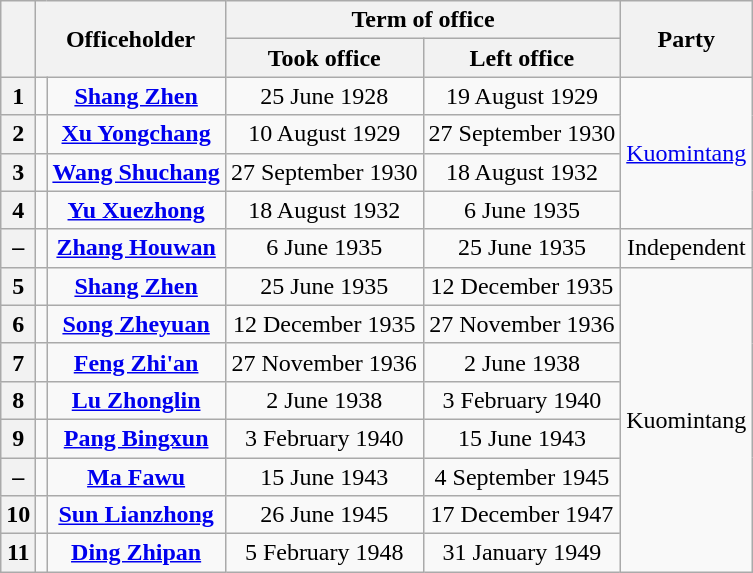<table class="wikitable" style="text-align:center">
<tr>
<th rowspan="2"></th>
<th colspan="2" rowspan="2">Officeholder</th>
<th colspan="2">Term of office</th>
<th rowspan="2">Party</th>
</tr>
<tr>
<th>Took office</th>
<th>Left office</th>
</tr>
<tr>
<th>1</th>
<td></td>
<td><strong><a href='#'>Shang Zhen</a></strong><br></td>
<td>25 June 1928</td>
<td>19 August 1929</td>
<td rowspan="4"><a href='#'>Kuomintang</a></td>
</tr>
<tr>
<th>2</th>
<td></td>
<td><strong><a href='#'>Xu Yongchang</a></strong><br></td>
<td>10 August 1929</td>
<td>27 September 1930</td>
</tr>
<tr>
<th>3</th>
<td></td>
<td><strong><a href='#'>Wang Shuchang</a></strong><br></td>
<td>27 September 1930</td>
<td>18 August 1932</td>
</tr>
<tr>
<th>4</th>
<td></td>
<td><strong><a href='#'>Yu Xuezhong</a></strong><br></td>
<td>18 August 1932</td>
<td>6 June 1935</td>
</tr>
<tr>
<th>–</th>
<td></td>
<td><strong><a href='#'>Zhang Houwan</a></strong></td>
<td>6 June 1935</td>
<td>25 June 1935</td>
<td>Independent</td>
</tr>
<tr>
<th>5</th>
<td></td>
<td><strong><a href='#'>Shang Zhen</a></strong><br></td>
<td>25 June 1935</td>
<td>12 December 1935</td>
<td rowspan="8">Kuomintang</td>
</tr>
<tr>
<th>6</th>
<td></td>
<td><strong><a href='#'>Song Zheyuan</a></strong><br></td>
<td>12 December 1935</td>
<td>27 November 1936</td>
</tr>
<tr>
<th>7</th>
<td></td>
<td><strong><a href='#'>Feng Zhi'an</a></strong><br></td>
<td>27 November 1936</td>
<td>2 June 1938</td>
</tr>
<tr>
<th>8</th>
<td></td>
<td><strong><a href='#'>Lu Zhonglin</a></strong><br></td>
<td>2 June 1938</td>
<td>3 February 1940</td>
</tr>
<tr>
<th>9</th>
<td></td>
<td><strong><a href='#'>Pang Bingxun</a></strong><br></td>
<td>3 February 1940</td>
<td>15 June 1943</td>
</tr>
<tr>
<th>–</th>
<td></td>
<td><strong><a href='#'>Ma Fawu</a></strong><br></td>
<td>15 June 1943</td>
<td>4 September 1945</td>
</tr>
<tr>
<th>10</th>
<td></td>
<td><strong><a href='#'>Sun Lianzhong</a></strong><br></td>
<td>26 June 1945</td>
<td>17 December 1947</td>
</tr>
<tr>
<th>11</th>
<td></td>
<td><strong><a href='#'>Ding Zhipan</a></strong><br></td>
<td>5 February 1948</td>
<td>31 January 1949</td>
</tr>
</table>
